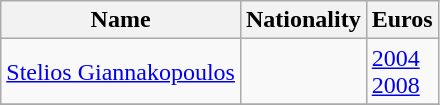<table class="wikitable sortable" style="text-align: left">
<tr>
<th>Name</th>
<th>Nationality</th>
<th>Euros</th>
</tr>
<tr>
<td align=left><a href='#'>Stelios Giannakopoulos</a></td>
<td align=left></td>
<td align=left><a href='#'>2004</a><br><a href='#'>2008</a></td>
</tr>
<tr>
</tr>
</table>
